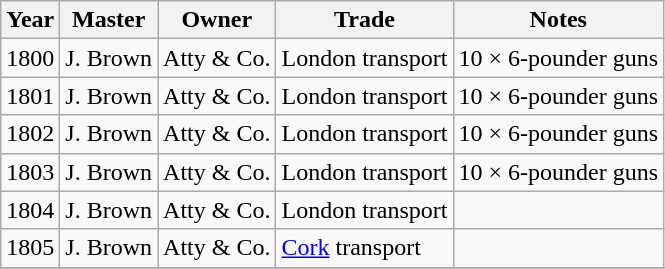<table class="sortable wikitable">
<tr>
<th>Year</th>
<th>Master</th>
<th>Owner</th>
<th>Trade</th>
<th>Notes</th>
</tr>
<tr>
<td>1800</td>
<td>J. Brown</td>
<td>Atty & Co.</td>
<td>London transport</td>
<td>10 × 6-pounder guns</td>
</tr>
<tr>
<td>1801</td>
<td>J. Brown</td>
<td>Atty & Co.</td>
<td>London transport</td>
<td>10 × 6-pounder guns</td>
</tr>
<tr>
<td>1802</td>
<td>J. Brown</td>
<td>Atty & Co.</td>
<td>London transport</td>
<td>10 × 6-pounder guns</td>
</tr>
<tr>
<td>1803</td>
<td>J. Brown</td>
<td>Atty & Co.</td>
<td>London transport</td>
<td>10 × 6-pounder guns</td>
</tr>
<tr>
<td>1804</td>
<td>J. Brown</td>
<td>Atty & Co.</td>
<td>London transport</td>
<td></td>
</tr>
<tr>
<td>1805</td>
<td>J. Brown</td>
<td>Atty & Co.</td>
<td><a href='#'>Cork</a> transport</td>
<td></td>
</tr>
<tr>
</tr>
</table>
